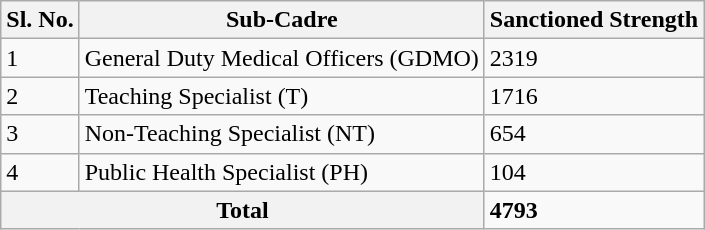<table class="wikitable">
<tr>
<th>Sl. No.</th>
<th>Sub-Cadre</th>
<th>Sanctioned Strength</th>
</tr>
<tr>
<td>1</td>
<td>General Duty Medical Officers (GDMO)</td>
<td>2319</td>
</tr>
<tr>
<td>2</td>
<td>Teaching Specialist (T)</td>
<td>1716</td>
</tr>
<tr>
<td>3</td>
<td>Non-Teaching Specialist (NT)</td>
<td>654</td>
</tr>
<tr>
<td>4</td>
<td>Public Health Specialist (PH)</td>
<td>104</td>
</tr>
<tr>
<th colspan="2"><strong>Total</strong></th>
<td><strong>4793</strong></td>
</tr>
</table>
